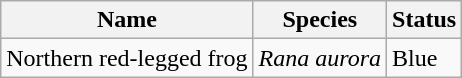<table class="wikitable mw-collapsible sortable mw-collapsed">
<tr>
<th>Name</th>
<th>Species</th>
<th>Status</th>
</tr>
<tr>
<td>Northern red-legged frog</td>
<td><em>Rana aurora</em></td>
<td>Blue</td>
</tr>
</table>
